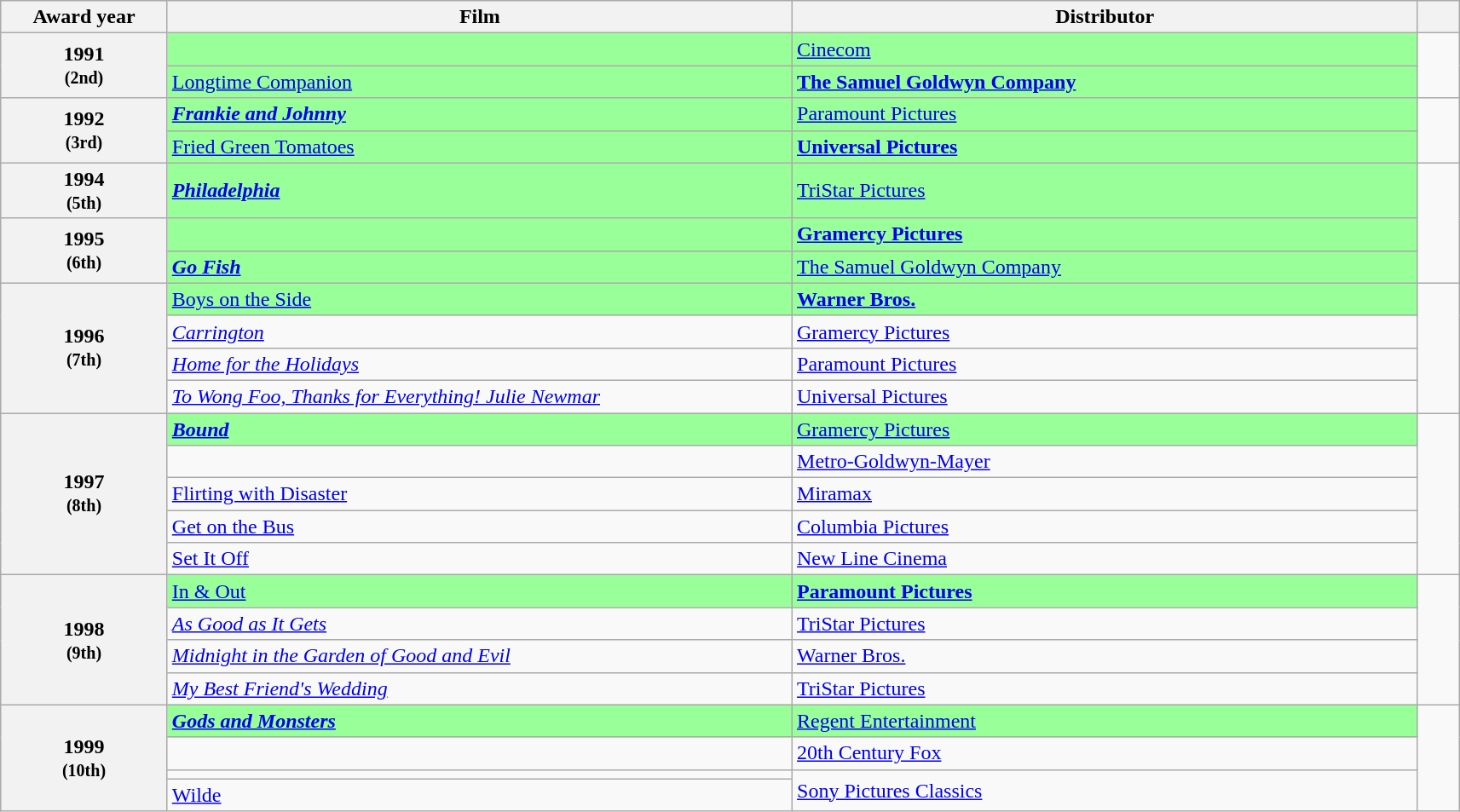<table class="wikitable sortable">
<tr>
<th scope="col" style="width:8%">Award year</th>
<th scope="col" style="width:30%">Film</th>
<th scope="col" style="width:30%">Distributor</th>
<th scope="col" style="width:2%" class="unsortable"></th>
</tr>
<tr>
<th rowspan="2" scope="rowgroup" style="text-align:center">1991<br><small>(2nd)</small></th>
<td style="background:#99ff99;"><strong><em><em> <strong></td>
<td style="background:#99ff99;"></strong><a href='#'>Cinecom</a><strong></td>
<td rowspan="2" align="center"><br></td>
</tr>
<tr>
<td style="background:#99ff99;"></em></strong><a href='#'>Longtime Companion</a></em> </strong></td>
<td style="background:#99ff99;"><strong><a href='#'>The Samuel Goldwyn Company</a></strong></td>
</tr>
<tr>
<th rowspan="2" scope="rowgroup" style="text-align:center">1992<br><small>(3rd)</small></th>
<td style="background:#99ff99;"><strong><em><a href='#'>Frankie and Johnny</a><em> <strong></td>
<td style="background:#99ff99;"></strong><a href='#'>Paramount Pictures</a><strong></td>
<td rowspan="2" align="center"><br></td>
</tr>
<tr>
<td style="background:#99ff99;"></em></strong><a href='#'>Fried Green Tomatoes</a></em> </strong></td>
<td style="background:#99ff99;"><strong><a href='#'>Universal Pictures</a></strong></td>
</tr>
<tr>
<th scope="row" style="text-align:center">1994<br><small>(5th)</small></th>
<td style="background:#99ff99;"><strong><em><a href='#'>Philadelphia</a><em> <strong></td>
<td style="background:#99ff99;"></strong><a href='#'>TriStar Pictures</a><strong></td>
<td rowspan="3" align="center"></td>
</tr>
<tr>
<th rowspan="2" scope="rowgroup" style="text-align:center">1995<br><small>(6th)</small></th>
<td style="background:#99ff99;"></em></strong></em> </strong></td>
<td style="background:#99ff99;"><strong><a href='#'>Gramercy Pictures</a></strong></td>
</tr>
<tr>
<td style="background:#99ff99;"><strong><em><a href='#'>Go Fish</a><em> <strong></td>
<td style="background:#99ff99;"></strong><a href='#'>The Samuel Goldwyn Company</a><strong></td>
</tr>
<tr>
<th rowspan="4" scope="rowgroup" style="text-align:center">1996<br><small>(7th)</small></th>
<td style="background:#99ff99;"></em></strong><a href='#'>Boys on the Side</a></em> </strong></td>
<td style="background:#99ff99;"><strong><a href='#'>Warner Bros.</a></strong></td>
<td rowspan="4" align="center"><br></td>
</tr>
<tr>
<td><em><a href='#'>Carrington</a></em></td>
<td><a href='#'>Gramercy Pictures</a></td>
</tr>
<tr>
<td><em><a href='#'>Home for the Holidays</a></em></td>
<td><a href='#'>Paramount Pictures</a></td>
</tr>
<tr>
<td><em><a href='#'>To Wong Foo, Thanks for Everything! Julie Newmar</a></em></td>
<td><a href='#'>Universal Pictures</a></td>
</tr>
<tr>
<th rowspan="5" scope="rowgroup" style="text-align:center">1997<br><small>(8th)</small></th>
<td style="background:#99ff99;"><strong><em><a href='#'>Bound</a><em> <strong></td>
<td style="background:#99ff99;"></strong><a href='#'>Gramercy Pictures</a><strong></td>
<td rowspan="5" align="center"><br></td>
</tr>
<tr>
<td></em><em></td>
<td><a href='#'>Metro-Goldwyn-Mayer</a></td>
</tr>
<tr>
<td></em><a href='#'>Flirting with Disaster</a><em></td>
<td><a href='#'>Miramax</a></td>
</tr>
<tr>
<td></em><a href='#'>Get on the Bus</a><em></td>
<td><a href='#'>Columbia Pictures</a></td>
</tr>
<tr>
<td></em><a href='#'>Set It Off</a><em></td>
<td><a href='#'>New Line Cinema</a></td>
</tr>
<tr>
<th rowspan="4" scope="rowgroup" style="text-align:center">1998<br><small>(9th)</small></th>
<td style="background:#99ff99;"></em></strong><a href='#'>In & Out</a></em> </strong></td>
<td style="background:#99ff99;"><strong><a href='#'>Paramount Pictures</a></strong></td>
<td rowspan="4" align="center"><br><br></td>
</tr>
<tr>
<td><em><a href='#'>As Good as It Gets</a></em></td>
<td><a href='#'>TriStar Pictures</a></td>
</tr>
<tr>
<td><em><a href='#'>Midnight in the Garden of Good and Evil</a></em></td>
<td><a href='#'>Warner Bros.</a></td>
</tr>
<tr>
<td><em><a href='#'>My Best Friend's Wedding</a></em></td>
<td><a href='#'>TriStar Pictures</a></td>
</tr>
<tr>
<th rowspan="4" scope="rowgroup" style="text-align:center">1999<br><small>(10th)</small></th>
<td style="background:#99ff99;"><strong><em><a href='#'>Gods and Monsters</a><em> <strong></td>
<td style="background:#99ff99;"></strong><a href='#'>Regent Entertainment</a><strong></td>
<td rowspan="4" align="center"><br></td>
</tr>
<tr>
<td></em><em></td>
<td><a href='#'>20th Century Fox</a></td>
</tr>
<tr>
<td></em><em></td>
<td rowspan="2"><a href='#'>Sony Pictures Classics</a></td>
</tr>
<tr>
<td></em><a href='#'>Wilde</a><em></td>
</tr>
</table>
